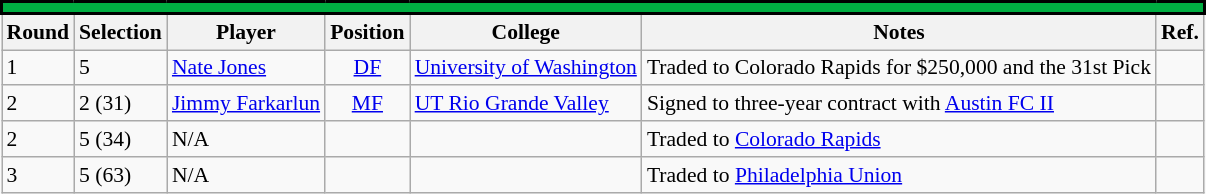<table class="wikitable sortable" style="text-align:center; font-size:90%; text-align:left;">
<tr style="border-spacing: 2px; border: 2px solid black;">
<td colspan="7" bgcolor="#00AE42" color="#000000" border="#000000" align="center"><strong></strong></td>
</tr>
<tr>
<th>Round</th>
<th>Selection</th>
<th>Player</th>
<th>Position</th>
<th>College</th>
<th>Notes</th>
<th>Ref.</th>
</tr>
<tr>
<td>1</td>
<td>5</td>
<td> <a href='#'>Nate Jones</a></td>
<td align="center"><a href='#'>DF</a></td>
<td><a href='#'>University of Washington</a></td>
<td>Traded to Colorado Rapids for $250,000 and the 31st Pick</td>
<td></td>
</tr>
<tr>
<td>2</td>
<td>2 (31)</td>
<td> <a href='#'>Jimmy Farkarlun</a></td>
<td align="center"><a href='#'>MF</a></td>
<td><a href='#'>UT Rio Grande Valley</a></td>
<td>Signed to three-year contract with <a href='#'>Austin FC II</a></td>
<td></td>
</tr>
<tr>
<td>2</td>
<td>5 (34)</td>
<td>N/A</td>
<td align="center"></td>
<td></td>
<td>Traded to <a href='#'>Colorado Rapids</a></td>
<td></td>
</tr>
<tr>
<td>3</td>
<td>5 (63)</td>
<td>N/A</td>
<td align="center"></td>
<td></td>
<td>Traded to <a href='#'>Philadelphia Union</a></td>
<td></td>
</tr>
</table>
